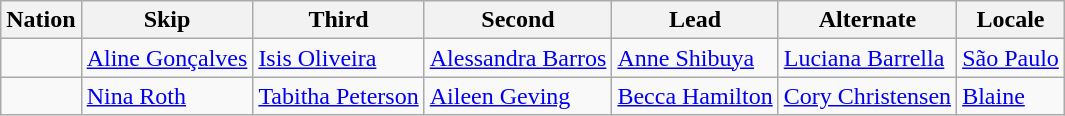<table class="wikitable">
<tr>
<th>Nation</th>
<th>Skip</th>
<th>Third</th>
<th>Second</th>
<th>Lead</th>
<th>Alternate</th>
<th>Locale</th>
</tr>
<tr>
<td></td>
<td><a href='#'>Aline Gonçalves</a></td>
<td><a href='#'>Isis Oliveira</a></td>
<td><a href='#'>Alessandra Barros</a></td>
<td><a href='#'>Anne Shibuya</a></td>
<td><a href='#'>Luciana Barrella</a></td>
<td><a href='#'>São Paulo</a></td>
</tr>
<tr>
<td></td>
<td><a href='#'>Nina Roth</a></td>
<td><a href='#'>Tabitha Peterson</a></td>
<td><a href='#'>Aileen Geving</a></td>
<td><a href='#'>Becca Hamilton</a></td>
<td><a href='#'>Cory Christensen</a></td>
<td><a href='#'>Blaine</a></td>
</tr>
</table>
